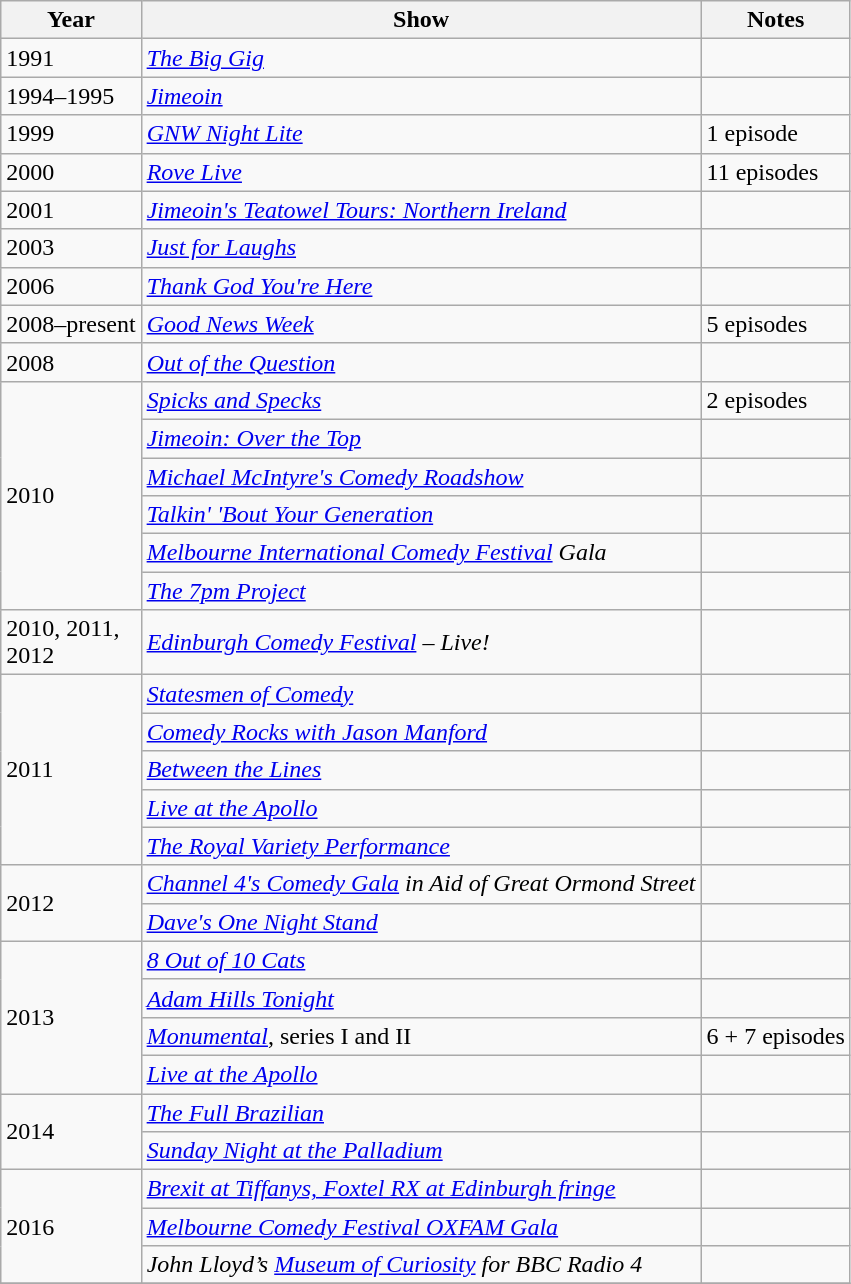<table class="wikitable" style="font-size: 100%;" border="2">
<tr align="center">
<th>Year</th>
<th>Show</th>
<th>Notes</th>
</tr>
<tr>
<td>1991</td>
<td><em><a href='#'>The Big Gig</a></em></td>
<td></td>
</tr>
<tr>
<td>1994–1995</td>
<td><em><a href='#'>Jimeoin</a></em></td>
<td></td>
</tr>
<tr>
<td>1999</td>
<td><em><a href='#'>GNW Night Lite</a></em></td>
<td>1 episode</td>
</tr>
<tr>
<td>2000</td>
<td><em><a href='#'>Rove Live</a></em></td>
<td>11 episodes</td>
</tr>
<tr>
<td>2001</td>
<td><em><a href='#'>Jimeoin's Teatowel Tours: Northern Ireland</a></em></td>
<td></td>
</tr>
<tr>
<td>2003</td>
<td><em><a href='#'>Just for Laughs</a></em></td>
<td></td>
</tr>
<tr>
<td>2006</td>
<td><em><a href='#'>Thank God You're Here</a></em></td>
<td></td>
</tr>
<tr>
<td>2008–present</td>
<td><em><a href='#'>Good News Week</a></em></td>
<td>5 episodes</td>
</tr>
<tr>
<td>2008</td>
<td><em><a href='#'>Out of the Question</a></em></td>
<td></td>
</tr>
<tr>
<td rowspan="6">2010</td>
<td><em><a href='#'>Spicks and Specks</a></em></td>
<td>2 episodes</td>
</tr>
<tr>
<td><em><a href='#'>Jimeoin: Over the Top</a></em></td>
<td></td>
</tr>
<tr>
<td><em><a href='#'>Michael McIntyre's Comedy Roadshow</a></em></td>
<td></td>
</tr>
<tr>
<td><em><a href='#'>Talkin' 'Bout Your Generation</a></em></td>
<td></td>
</tr>
<tr>
<td><em><a href='#'>Melbourne International Comedy Festival</a> Gala</em></td>
<td></td>
</tr>
<tr>
<td><em><a href='#'>The 7pm Project</a></em></td>
<td></td>
</tr>
<tr>
<td>2010, 2011,<br> 2012</td>
<td><em><a href='#'>Edinburgh Comedy Festival</a> – Live!</em></td>
<td></td>
</tr>
<tr>
<td rowspan="5">2011</td>
<td><em><a href='#'>Statesmen of Comedy</a></em></td>
<td></td>
</tr>
<tr>
<td><em><a href='#'>Comedy Rocks with Jason Manford</a></em></td>
<td></td>
</tr>
<tr>
<td><em><a href='#'>Between the Lines</a></em></td>
<td></td>
</tr>
<tr>
<td><em><a href='#'>Live at the Apollo</a></em></td>
<td></td>
</tr>
<tr>
<td><em><a href='#'>The Royal Variety Performance</a></em></td>
<td></td>
</tr>
<tr>
<td rowspan="2">2012</td>
<td><em><a href='#'>Channel 4's Comedy Gala</a> in Aid of Great Ormond Street</em></td>
<td></td>
</tr>
<tr>
<td><em><a href='#'>Dave's One Night Stand</a></em></td>
<td></td>
</tr>
<tr>
<td rowspan="4">2013</td>
<td><em><a href='#'>8 Out of 10 Cats</a></em></td>
<td></td>
</tr>
<tr>
<td><em><a href='#'>Adam Hills Tonight</a></em></td>
<td></td>
</tr>
<tr>
<td><em><a href='#'>Monumental</a></em>, series I and II</td>
<td>6 + 7 episodes</td>
</tr>
<tr>
<td><em><a href='#'>Live at the Apollo</a></em></td>
<td></td>
</tr>
<tr>
<td rowspan="2">2014</td>
<td><em><a href='#'>The Full Brazilian</a></em></td>
<td></td>
</tr>
<tr>
<td><em><a href='#'>Sunday Night at the Palladium</a></em></td>
<td></td>
</tr>
<tr>
<td rowspan="3">2016</td>
<td><em><a href='#'>Brexit at Tiffanys, Foxtel RX at Edinburgh fringe</a></em></td>
<td></td>
</tr>
<tr>
<td><em><a href='#'>Melbourne Comedy Festival OXFAM Gala</a></em></td>
<td></td>
</tr>
<tr>
<td><em>John Lloyd’s <a href='#'>Museum of Curiosity</a> for BBC Radio 4</em></td>
<td></td>
</tr>
<tr>
</tr>
</table>
